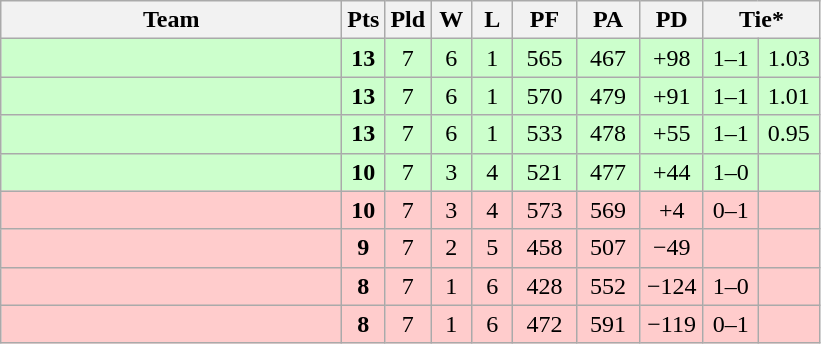<table class=wikitable style="text-align:center">
<tr>
<th width=220>Team</th>
<th width=20>Pts</th>
<th width=20>Pld</th>
<th width=20>W</th>
<th width=20>L</th>
<th width=35>PF</th>
<th width=35>PA</th>
<th width=35>PD</th>
<th colspan=2 width=70>Tie*</th>
</tr>
<tr bgcolor=#ccffcc>
<td align=left></td>
<td><strong>13</strong></td>
<td>7</td>
<td>6</td>
<td>1</td>
<td>565</td>
<td>467</td>
<td>+98</td>
<td>1–1</td>
<td>1.03</td>
</tr>
<tr bgcolor=#ccffcc>
<td align=left></td>
<td><strong>13</strong></td>
<td>7</td>
<td>6</td>
<td>1</td>
<td>570</td>
<td>479</td>
<td>+91</td>
<td>1–1</td>
<td>1.01</td>
</tr>
<tr bgcolor=#ccffcc>
<td align=left></td>
<td><strong>13</strong></td>
<td>7</td>
<td>6</td>
<td>1</td>
<td>533</td>
<td>478</td>
<td>+55</td>
<td>1–1</td>
<td>0.95</td>
</tr>
<tr bgcolor=ccffcc>
<td align=left></td>
<td><strong>10</strong></td>
<td>7</td>
<td>3</td>
<td>4</td>
<td>521</td>
<td>477</td>
<td>+44</td>
<td>1–0</td>
<td></td>
</tr>
<tr bgcolor=ffcccc>
<td align=left></td>
<td><strong>10</strong></td>
<td>7</td>
<td>3</td>
<td>4</td>
<td>573</td>
<td>569</td>
<td>+4</td>
<td>0–1</td>
<td></td>
</tr>
<tr bgcolor=#ffcccc>
<td align=left></td>
<td><strong>9</strong></td>
<td>7</td>
<td>2</td>
<td>5</td>
<td>458</td>
<td>507</td>
<td>−49</td>
<td></td>
<td></td>
</tr>
<tr bgcolor=#ffcccc>
<td align=left></td>
<td><strong>8</strong></td>
<td>7</td>
<td>1</td>
<td>6</td>
<td>428</td>
<td>552</td>
<td>−124</td>
<td>1–0</td>
<td></td>
</tr>
<tr bgcolor=#ffcccc>
<td align=left></td>
<td><strong>8</strong></td>
<td>7</td>
<td>1</td>
<td>6</td>
<td>472</td>
<td>591</td>
<td>−119</td>
<td>0–1</td>
<td></td>
</tr>
</table>
